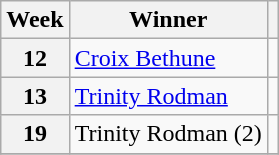<table class="wikitable">
<tr>
<th scope="col">Week</th>
<th scope="col">Winner</th>
<th scope="col"></th>
</tr>
<tr>
<th scope="row">12</th>
<td> <a href='#'>Croix Bethune</a></td>
<td></td>
</tr>
<tr>
<th scope="row">13</th>
<td> <a href='#'>Trinity Rodman</a></td>
<td></td>
</tr>
<tr>
<th scope="row">19</th>
<td> Trinity Rodman (2)</td>
<td></td>
</tr>
<tr>
</tr>
</table>
